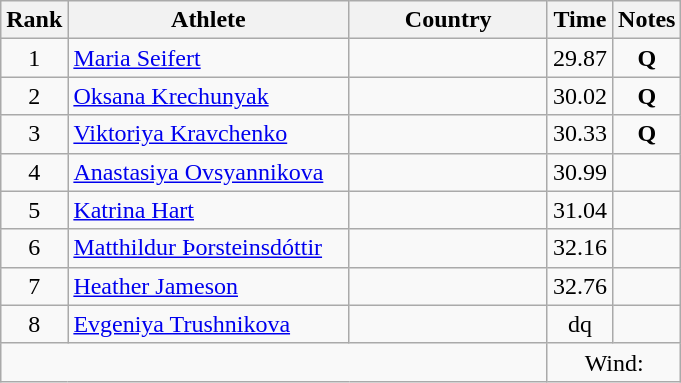<table class="wikitable sortable" style="text-align:center">
<tr>
<th>Rank</th>
<th style="width:180px">Athlete</th>
<th style="width:125px">Country</th>
<th>Time</th>
<th>Notes</th>
</tr>
<tr>
<td>1</td>
<td style="text-align:left;"><a href='#'>Maria Seifert</a></td>
<td style="text-align:left;"></td>
<td>29.87</td>
<td><strong>Q</strong></td>
</tr>
<tr>
<td>2</td>
<td style="text-align:left;"><a href='#'>Oksana Krechunyak</a></td>
<td style="text-align:left;"></td>
<td>30.02</td>
<td><strong>Q</strong></td>
</tr>
<tr>
<td>3</td>
<td style="text-align:left;"><a href='#'>Viktoriya Kravchenko</a></td>
<td style="text-align:left;"></td>
<td>30.33</td>
<td><strong>Q</strong></td>
</tr>
<tr>
<td>4</td>
<td style="text-align:left;"><a href='#'>Anastasiya Ovsyannikova</a></td>
<td style="text-align:left;"></td>
<td>30.99</td>
<td></td>
</tr>
<tr>
<td>5</td>
<td style="text-align:left;"><a href='#'>Katrina Hart</a></td>
<td style="text-align:left;"></td>
<td>31.04</td>
<td></td>
</tr>
<tr>
<td>6</td>
<td style="text-align:left;"><a href='#'>Matthildur Þorsteinsdóttir</a></td>
<td style="text-align:left;"></td>
<td>32.16</td>
<td></td>
</tr>
<tr>
<td>7</td>
<td style="text-align:left;"><a href='#'>Heather Jameson</a></td>
<td style="text-align:left;"></td>
<td>32.76</td>
<td></td>
</tr>
<tr>
<td>8</td>
<td style="text-align:left;"><a href='#'>Evgeniya Trushnikova</a></td>
<td style="text-align:left;"></td>
<td>dq</td>
<td></td>
</tr>
<tr class="sortbottom">
<td colspan="3"></td>
<td colspan="2">Wind:</td>
</tr>
</table>
